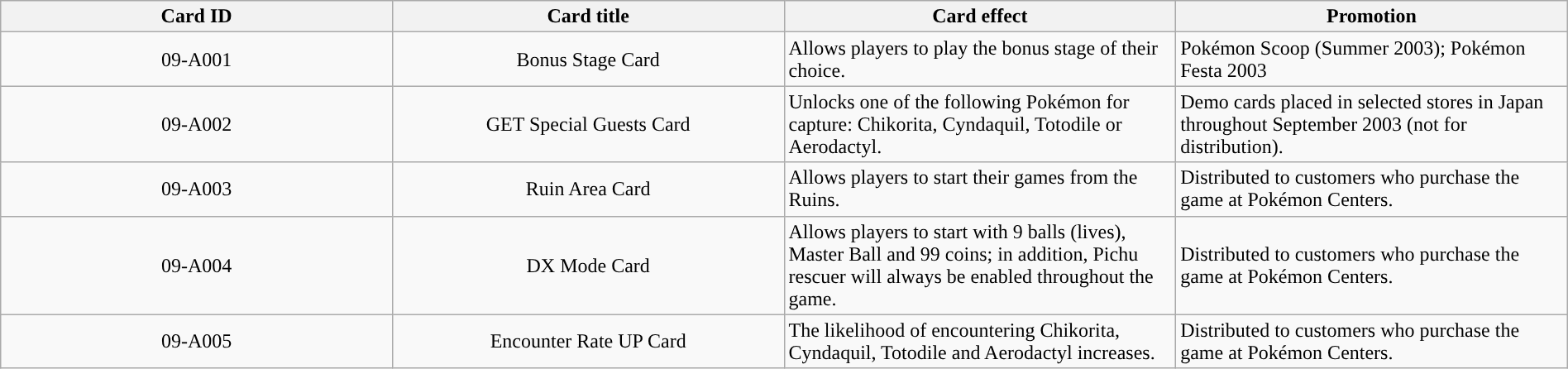<table class="wikitable" width="100%" cellspacing="1">
<tr>
<th width="25%">Card ID</th>
<th width="25%">Card title</th>
<th width="25%">Card effect</th>
<th width="25%">Promotion</th>
</tr>
<tr>
<td align="center">09‑A001</td>
<td align="center">Bonus Stage Card</td>
<td align="left">Allows players to play the bonus stage of their choice.</td>
<td align="left">Pokémon Scoop (Summer 2003); Pokémon Festa 2003</td>
</tr>
<tr>
<td align="center">09-A002</td>
<td align="center">GET Special Guests Card</td>
<td align="left">Unlocks one of the following Pokémon for capture: Chikorita, Cyndaquil, Totodile or Aerodactyl.</td>
<td align="left">Demo cards placed in selected stores in Japan throughout September 2003 (not for distribution).</td>
</tr>
<tr>
<td align="center">09‑A003</td>
<td align="center">Ruin Area Card</td>
<td align="left">Allows players to start their games from the Ruins.</td>
<td align="left">Distributed to customers who purchase the game at Pokémon Centers.</td>
</tr>
<tr>
<td align="center">09‑A004</td>
<td align="center">DX Mode Card</td>
<td align="left">Allows players to start with 9 balls (lives), Master Ball and 99 coins; in addition, Pichu rescuer will always be enabled throughout the game.</td>
<td align="left">Distributed to customers who purchase the game at Pokémon Centers.</td>
</tr>
<tr>
<td align="center">09‑A005</td>
<td align="center">Encounter Rate UP Card</td>
<td align="left">The likelihood of encountering Chikorita, Cyndaquil, Totodile and Aerodactyl increases.</td>
<td align="left">Distributed to customers who purchase the game at Pokémon Centers.</td>
</tr>
</table>
